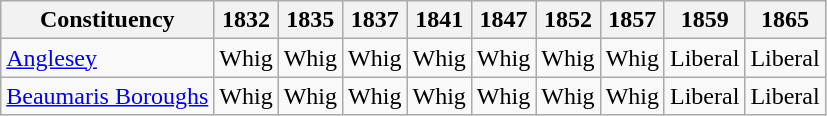<table class=wikitable sortable>
<tr>
<th>Constituency</th>
<th>1832</th>
<th>1835</th>
<th>1837</th>
<th>1841</th>
<th>1847</th>
<th>1852</th>
<th>1857</th>
<th>1859</th>
<th>1865</th>
</tr>
<tr>
<td><a href='#'>Anglesey</a></td>
<td bgcolor=>Whig</td>
<td bgcolor=>Whig</td>
<td bgcolor=>Whig</td>
<td bgcolor=>Whig</td>
<td bgcolor=>Whig</td>
<td bgcolor=>Whig</td>
<td bgcolor=>Whig</td>
<td bgcolor=>Liberal</td>
<td bgcolor=>Liberal</td>
</tr>
<tr>
<td><a href='#'>Beaumaris Boroughs</a></td>
<td bgcolor=>Whig</td>
<td bgcolor=>Whig</td>
<td bgcolor=>Whig</td>
<td bgcolor=>Whig</td>
<td bgcolor=>Whig</td>
<td bgcolor=>Whig</td>
<td bgcolor=>Whig</td>
<td bgcolor=>Liberal</td>
<td bgcolor=>Liberal</td>
</tr>
</table>
